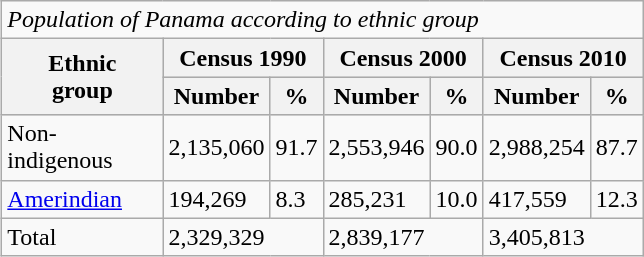<table class="sort wikitable sortable" style="float:right; style="font-size: 95%">
<tr>
<td colspan=7><em>Population of Panama according to ethnic group </em></td>
</tr>
<tr bgcolor="#e0e0e0">
<th width="100pt" rowspan="2">Ethnic<br>group</th>
<th colspan="2">Census 1990</th>
<th colspan="2">Census 2000</th>
<th colspan="2">Census 2010</th>
</tr>
<tr bgcolor="#e0e0e0">
<th>Number</th>
<th>%</th>
<th>Number</th>
<th>%</th>
<th>Number</th>
<th>%</th>
</tr>
<tr>
<td align=left>Non-indigenous</td>
<td>2,135,060</td>
<td>91.7</td>
<td>2,553,946</td>
<td>90.0</td>
<td>2,988,254</td>
<td>87.7</td>
</tr>
<tr>
<td align=left><a href='#'>Amerindian</a></td>
<td>194,269</td>
<td>8.3</td>
<td>285,231</td>
<td>10.0</td>
<td>417,559</td>
<td>12.3</td>
</tr>
<tr>
<td>Total</td>
<td colspan="2">2,329,329</td>
<td colspan="2">2,839,177</td>
<td colspan="2">3,405,813</td>
</tr>
</table>
